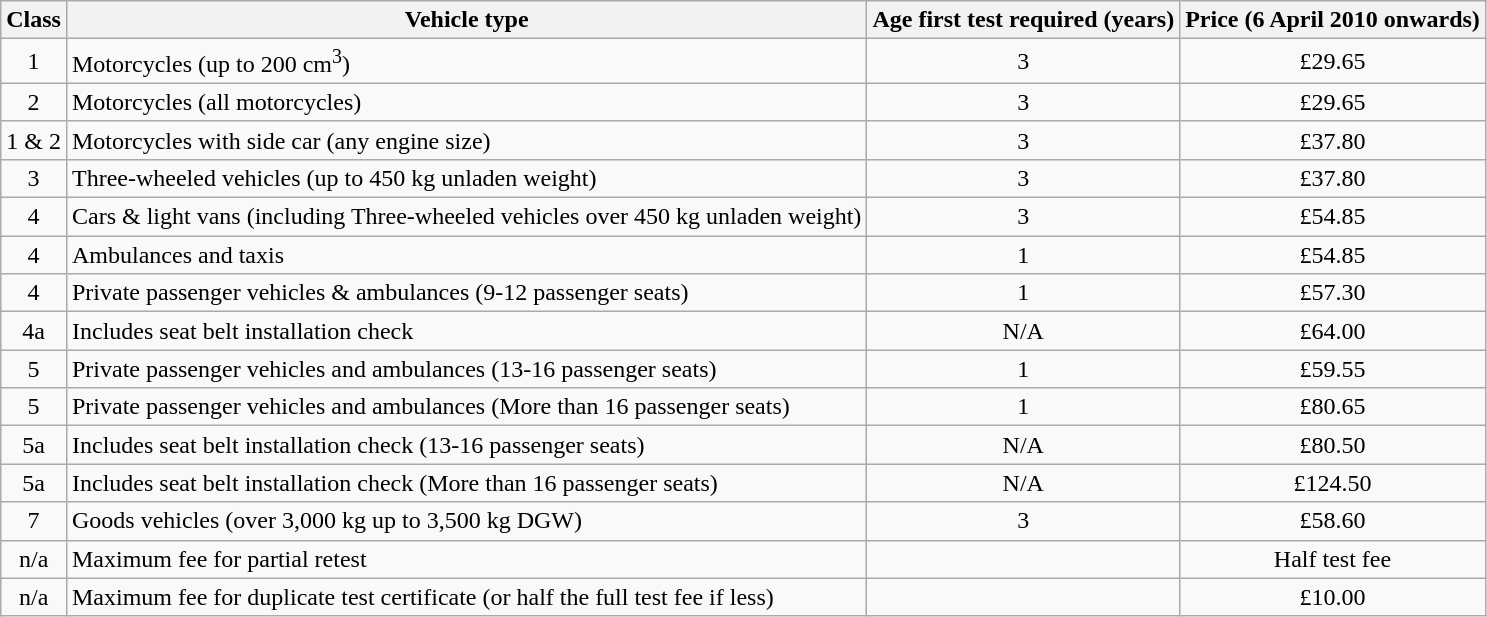<table class="wikitable" style="text-align:center;">
<tr>
<th>Class</th>
<th>Vehicle type</th>
<th>Age first test required (years)</th>
<th>Price (6 April 2010 onwards)</th>
</tr>
<tr>
<td>1</td>
<td style="text-align:left;">Motorcycles (up to 200 cm<sup>3</sup>)</td>
<td>3</td>
<td>£29.65</td>
</tr>
<tr>
<td>2</td>
<td style="text-align:left;">Motorcycles (all motorcycles)</td>
<td>3</td>
<td>£29.65</td>
</tr>
<tr>
<td>1 & 2</td>
<td style="text-align:left;">Motorcycles with side car (any engine size)</td>
<td>3</td>
<td>£37.80</td>
</tr>
<tr>
<td>3</td>
<td style="text-align:left;">Three-wheeled vehicles (up to 450 kg unladen weight)</td>
<td>3</td>
<td>£37.80</td>
</tr>
<tr>
<td>4</td>
<td style="text-align:left;">Cars & light vans (including Three-wheeled vehicles over 450 kg unladen weight)</td>
<td>3</td>
<td>£54.85</td>
</tr>
<tr>
<td>4</td>
<td style="text-align:left;">Ambulances and taxis</td>
<td>1</td>
<td>£54.85</td>
</tr>
<tr>
<td>4</td>
<td style="text-align:left;">Private passenger vehicles & ambulances (9-12 passenger seats)</td>
<td>1</td>
<td>£57.30</td>
</tr>
<tr>
<td>4a</td>
<td style="text-align:left;">Includes seat belt installation check</td>
<td>N/A</td>
<td>£64.00</td>
</tr>
<tr>
<td>5</td>
<td style="text-align:left;">Private passenger vehicles and ambulances (13-16 passenger seats)</td>
<td>1</td>
<td>£59.55</td>
</tr>
<tr>
<td>5</td>
<td style="text-align:left;">Private passenger vehicles and ambulances (More than 16 passenger seats)</td>
<td>1</td>
<td>£80.65</td>
</tr>
<tr>
<td>5a</td>
<td style="text-align:left;">Includes seat belt installation check (13-16 passenger seats)</td>
<td>N/A</td>
<td>£80.50</td>
</tr>
<tr>
<td>5a</td>
<td style="text-align:left;">Includes seat belt installation check (More than 16 passenger seats)</td>
<td>N/A</td>
<td>£124.50</td>
</tr>
<tr>
<td>7</td>
<td style="text-align:left;">Goods vehicles (over 3,000 kg up to 3,500 kg DGW)</td>
<td>3</td>
<td>£58.60</td>
</tr>
<tr>
<td>n/a</td>
<td style="text-align:left;">Maximum fee for partial retest</td>
<td></td>
<td>Half test fee</td>
</tr>
<tr>
<td>n/a</td>
<td style="text-align:left;">Maximum fee for duplicate test certificate (or half the full test fee if less)</td>
<td></td>
<td>£10.00</td>
</tr>
</table>
